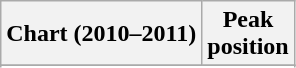<table class="wikitable sortable plainrowheaders" style="text-align:center">
<tr>
<th scope="col">Chart (2010–2011)</th>
<th scope="col">Peak <br>position</th>
</tr>
<tr>
</tr>
<tr>
</tr>
</table>
